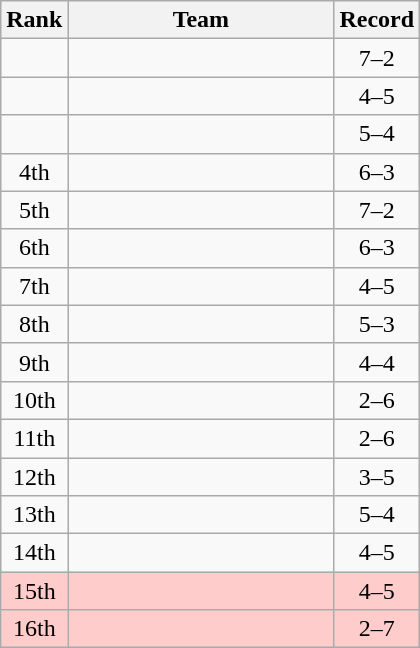<table class=wikitable style="text-align:center;">
<tr>
<th>Rank</th>
<th width=170>Team</th>
<th>Record</th>
</tr>
<tr>
<td></td>
<td style="text-align:left"></td>
<td>7–2</td>
</tr>
<tr>
<td></td>
<td style="text-align:left"></td>
<td>4–5</td>
</tr>
<tr>
<td></td>
<td style="text-align:left"></td>
<td>5–4</td>
</tr>
<tr>
<td>4th</td>
<td style="text-align:left"></td>
<td>6–3</td>
</tr>
<tr>
<td>5th</td>
<td style="text-align:left"></td>
<td>7–2</td>
</tr>
<tr>
<td>6th</td>
<td style="text-align:left"></td>
<td>6–3</td>
</tr>
<tr>
<td>7th</td>
<td style="text-align:left"></td>
<td>4–5</td>
</tr>
<tr>
<td>8th</td>
<td style="text-align:left"></td>
<td>5–3</td>
</tr>
<tr>
<td>9th</td>
<td style="text-align:left"></td>
<td>4–4</td>
</tr>
<tr>
<td>10th</td>
<td style="text-align:left"></td>
<td>2–6</td>
</tr>
<tr>
<td>11th</td>
<td style="text-align:left"></td>
<td>2–6</td>
</tr>
<tr>
<td>12th</td>
<td style="text-align:left"></td>
<td>3–5</td>
</tr>
<tr>
<td>13th</td>
<td style="text-align:left"></td>
<td>5–4</td>
</tr>
<tr>
<td>14th</td>
<td style="text-align:left"></td>
<td>4–5</td>
</tr>
<tr bgcolor=#ffcccc>
<td>15th</td>
<td style="text-align:left"></td>
<td>4–5</td>
</tr>
<tr bgcolor=#ffcccc>
<td>16th</td>
<td style="text-align:left"></td>
<td>2–7</td>
</tr>
</table>
